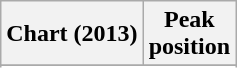<table class="wikitable sortable">
<tr>
<th align="left">Chart (2013)</th>
<th align="center">Peak<br>position</th>
</tr>
<tr>
</tr>
<tr>
</tr>
<tr>
</tr>
<tr>
</tr>
<tr>
</tr>
<tr>
</tr>
</table>
